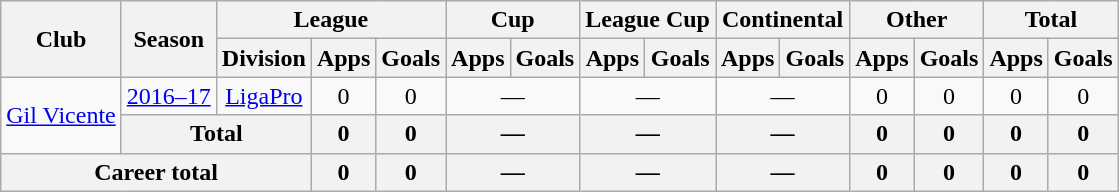<table class="wikitable" style="text-align:center">
<tr>
<th rowspan="2">Club</th>
<th rowspan="2">Season</th>
<th colspan="3">League</th>
<th colspan="2">Cup</th>
<th colspan="2">League Cup</th>
<th colspan="2">Continental</th>
<th colspan="2">Other</th>
<th colspan="2">Total</th>
</tr>
<tr>
<th>Division</th>
<th>Apps</th>
<th>Goals</th>
<th>Apps</th>
<th>Goals</th>
<th>Apps</th>
<th>Goals</th>
<th>Apps</th>
<th>Goals</th>
<th>Apps</th>
<th>Goals</th>
<th>Apps</th>
<th>Goals</th>
</tr>
<tr>
<td rowspan="2"><a href='#'>Gil Vicente</a></td>
<td><a href='#'>2016–17</a></td>
<td rowspan="1"><a href='#'>LigaPro</a></td>
<td>0</td>
<td>0</td>
<td colspan="2">—</td>
<td colspan="2">—</td>
<td colspan="2">—</td>
<td>0</td>
<td>0</td>
<td>0</td>
<td>0</td>
</tr>
<tr>
<th colspan="2">Total</th>
<th>0</th>
<th>0</th>
<th colspan="2">—</th>
<th colspan="2">—</th>
<th colspan="2">—</th>
<th>0</th>
<th>0</th>
<th>0</th>
<th>0</th>
</tr>
<tr>
<th colspan="3">Career total</th>
<th>0</th>
<th>0</th>
<th colspan="2">—</th>
<th colspan="2">—</th>
<th colspan="2">—</th>
<th>0</th>
<th>0</th>
<th>0</th>
<th>0</th>
</tr>
</table>
